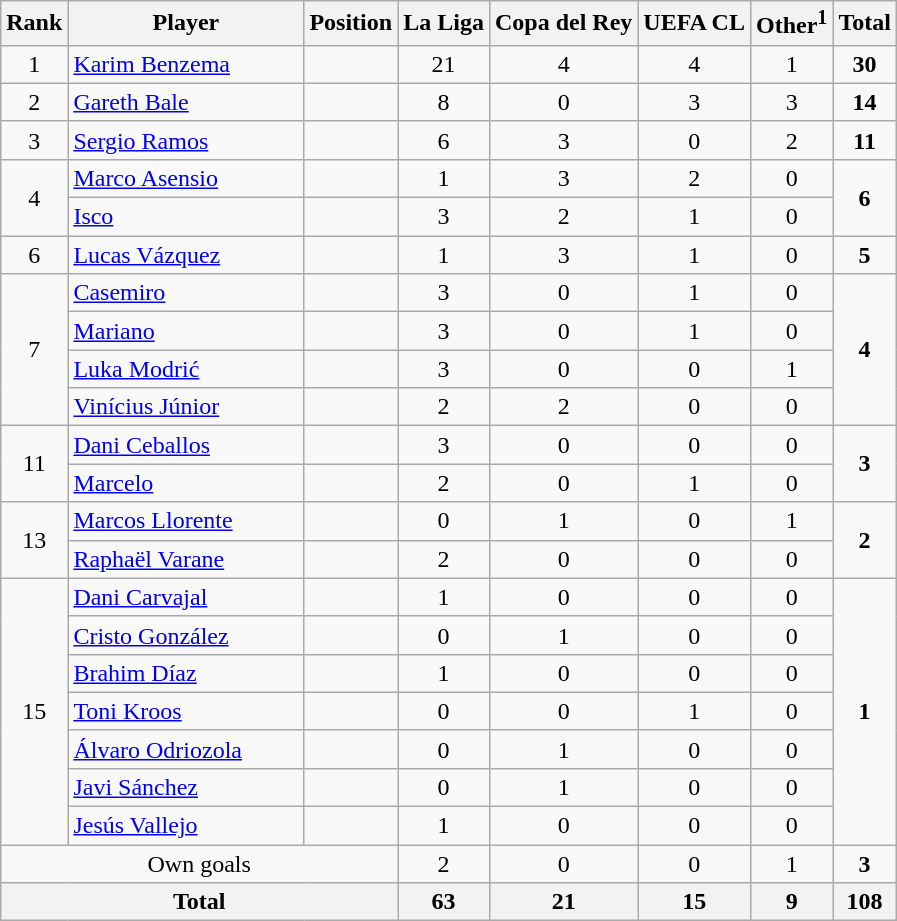<table class="wikitable">
<tr>
<th>Rank</th>
<th style="width:150px;">Player</th>
<th>Position</th>
<th>La Liga</th>
<th>Copa del Rey</th>
<th>UEFA CL</th>
<th>Other<sup>1</sup></th>
<th>Total</th>
</tr>
<tr>
<td align=center>1</td>
<td> <a href='#'>Karim Benzema</a></td>
<td align=center></td>
<td align=center>21</td>
<td align=center>4</td>
<td align=center>4</td>
<td align=center>1</td>
<td align=center><strong>30</strong></td>
</tr>
<tr>
<td align=center>2</td>
<td> <a href='#'>Gareth Bale</a></td>
<td align=center></td>
<td align=center>8</td>
<td align=center>0</td>
<td align=center>3</td>
<td align=center>3</td>
<td align=center><strong>14</strong></td>
</tr>
<tr>
<td align=center>3</td>
<td> <a href='#'>Sergio Ramos</a></td>
<td align=center></td>
<td align=center>6</td>
<td align=center>3</td>
<td align=center>0</td>
<td align=center>2</td>
<td align=center><strong>11</strong></td>
</tr>
<tr>
<td align=center rowspan=2>4</td>
<td> <a href='#'>Marco Asensio</a></td>
<td align=center></td>
<td align=center>1</td>
<td align=center>3</td>
<td align=center>2</td>
<td align=center>0</td>
<td align=center rowspan=2><strong>6</strong></td>
</tr>
<tr>
<td> <a href='#'>Isco</a></td>
<td align=center></td>
<td align=center>3</td>
<td align=center>2</td>
<td align=center>1</td>
<td align=center>0</td>
</tr>
<tr>
<td align=center>6</td>
<td> <a href='#'>Lucas Vázquez</a></td>
<td align=center></td>
<td align=center>1</td>
<td align=center>3</td>
<td align=center>1</td>
<td align=center>0</td>
<td align=center><strong>5</strong></td>
</tr>
<tr>
<td align=center rowspan=4>7</td>
<td> <a href='#'>Casemiro</a></td>
<td align=center></td>
<td align=center>3</td>
<td align=center>0</td>
<td align=center>1</td>
<td align=center>0</td>
<td align=center rowspan=4><strong>4</strong></td>
</tr>
<tr>
<td> <a href='#'>Mariano</a></td>
<td align=center></td>
<td align=center>3</td>
<td align=center>0</td>
<td align=center>1</td>
<td align=center>0</td>
</tr>
<tr>
<td> <a href='#'>Luka Modrić</a></td>
<td align=center></td>
<td align=center>3</td>
<td align=center>0</td>
<td align=center>0</td>
<td align=center>1</td>
</tr>
<tr>
<td> <a href='#'>Vinícius Júnior</a></td>
<td align=center></td>
<td align=center>2</td>
<td align=center>2</td>
<td align=center>0</td>
<td align=center>0</td>
</tr>
<tr>
<td align=center rowspan=2>11</td>
<td> <a href='#'>Dani Ceballos</a></td>
<td align=center></td>
<td align=center>3</td>
<td align=center>0</td>
<td align=center>0</td>
<td align=center>0</td>
<td align=center rowspan=2><strong>3</strong></td>
</tr>
<tr>
<td> <a href='#'>Marcelo</a></td>
<td align=center></td>
<td align=center>2</td>
<td align=center>0</td>
<td align=center>1</td>
<td align=center>0</td>
</tr>
<tr>
<td align=center rowspan=2>13</td>
<td> <a href='#'>Marcos Llorente</a></td>
<td align=center></td>
<td align=center>0</td>
<td align=center>1</td>
<td align=center>0</td>
<td align=center>1</td>
<td align=center rowspan=2><strong>2</strong></td>
</tr>
<tr>
<td> <a href='#'>Raphaël Varane</a></td>
<td align=center></td>
<td align=center>2</td>
<td align=center>0</td>
<td align=center>0</td>
<td align=center>0</td>
</tr>
<tr>
<td align=center rowspan=7>15</td>
<td> <a href='#'>Dani Carvajal</a></td>
<td align=center></td>
<td align=center>1</td>
<td align=center>0</td>
<td align=center>0</td>
<td align=center>0</td>
<td align=center rowspan=7><strong>1</strong></td>
</tr>
<tr>
<td> <a href='#'>Cristo González</a></td>
<td align=center></td>
<td align=center>0</td>
<td align=center>1</td>
<td align=center>0</td>
<td align=center>0</td>
</tr>
<tr>
<td> <a href='#'>Brahim Díaz</a></td>
<td align=center></td>
<td align=center>1</td>
<td align=center>0</td>
<td align=center>0</td>
<td align=center>0</td>
</tr>
<tr>
<td> <a href='#'>Toni Kroos</a></td>
<td align=center></td>
<td align=center>0</td>
<td align=center>0</td>
<td align=center>1</td>
<td align=center>0</td>
</tr>
<tr>
<td> <a href='#'>Álvaro Odriozola</a></td>
<td align=center></td>
<td align=center>0</td>
<td align=center>1</td>
<td align=center>0</td>
<td align=center>0</td>
</tr>
<tr>
<td> <a href='#'>Javi Sánchez</a></td>
<td align=center></td>
<td align=center>0</td>
<td align=center>1</td>
<td align=center>0</td>
<td align=center>0</td>
</tr>
<tr>
<td> <a href='#'>Jesús Vallejo</a></td>
<td align=center></td>
<td align=center>1</td>
<td align=center>0</td>
<td align=center>0</td>
<td align=center>0</td>
</tr>
<tr>
<td colspan=3 align=center>Own goals</td>
<td align=center>2</td>
<td align=center>0</td>
<td align=center>0</td>
<td align=center>1</td>
<td align=center><strong>3</strong></td>
</tr>
<tr>
<th align=center colspan=3>Total</th>
<th align=center>63</th>
<th align=center>21</th>
<th align=center>15</th>
<th align=center>9</th>
<th align=center>108</th>
</tr>
</table>
